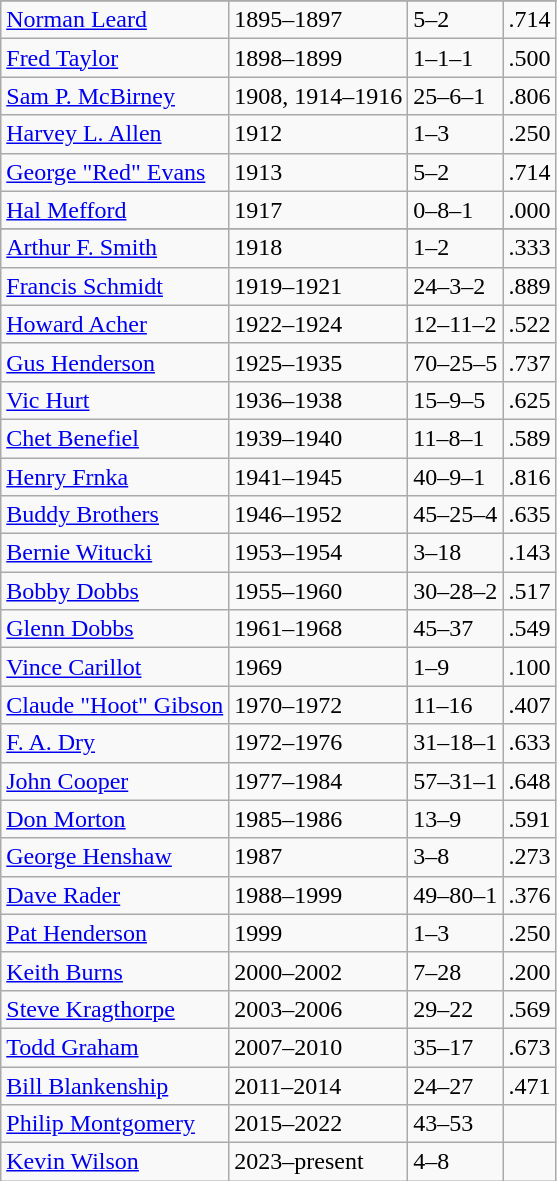<table class="wikitable">
<tr>
</tr>
<tr>
<td><a href='#'>Norman Leard</a></td>
<td>1895–1897</td>
<td>5–2</td>
<td>.714</td>
</tr>
<tr>
<td><a href='#'>Fred Taylor</a></td>
<td>1898–1899</td>
<td>1–1–1</td>
<td>.500</td>
</tr>
<tr>
<td><a href='#'>Sam P. McBirney</a></td>
<td>1908, 1914–1916</td>
<td>25–6–1</td>
<td>.806</td>
</tr>
<tr>
<td><a href='#'>Harvey L. Allen</a></td>
<td>1912</td>
<td>1–3</td>
<td>.250</td>
</tr>
<tr>
<td><a href='#'>George "Red" Evans</a></td>
<td>1913</td>
<td>5–2</td>
<td>.714</td>
</tr>
<tr>
<td><a href='#'>Hal Mefford</a></td>
<td>1917</td>
<td>0–8–1</td>
<td>.000</td>
</tr>
<tr>
</tr>
<tr>
<td><a href='#'>Arthur F. Smith</a></td>
<td>1918</td>
<td>1–2</td>
<td>.333</td>
</tr>
<tr>
<td><a href='#'>Francis Schmidt</a></td>
<td>1919–1921</td>
<td>24–3–2</td>
<td>.889</td>
</tr>
<tr>
<td><a href='#'>Howard Acher</a></td>
<td>1922–1924</td>
<td>12–11–2</td>
<td>.522</td>
</tr>
<tr>
<td><a href='#'>Gus Henderson</a></td>
<td>1925–1935</td>
<td>70–25–5</td>
<td>.737</td>
</tr>
<tr>
<td><a href='#'>Vic Hurt</a></td>
<td>1936–1938</td>
<td>15–9–5</td>
<td>.625</td>
</tr>
<tr>
<td><a href='#'>Chet Benefiel</a></td>
<td>1939–1940</td>
<td>11–8–1</td>
<td>.589</td>
</tr>
<tr>
<td><a href='#'>Henry Frnka</a></td>
<td>1941–1945</td>
<td>40–9–1</td>
<td>.816</td>
</tr>
<tr>
<td><a href='#'>Buddy Brothers</a></td>
<td>1946–1952</td>
<td>45–25–4</td>
<td>.635</td>
</tr>
<tr>
<td><a href='#'>Bernie Witucki</a></td>
<td>1953–1954</td>
<td>3–18</td>
<td>.143</td>
</tr>
<tr>
<td><a href='#'>Bobby Dobbs</a></td>
<td>1955–1960</td>
<td>30–28–2</td>
<td>.517</td>
</tr>
<tr>
<td><a href='#'>Glenn Dobbs</a></td>
<td>1961–1968</td>
<td>45–37</td>
<td>.549</td>
</tr>
<tr>
<td><a href='#'>Vince Carillot</a></td>
<td>1969</td>
<td>1–9</td>
<td>.100</td>
</tr>
<tr>
<td><a href='#'>Claude "Hoot" Gibson</a></td>
<td>1970–1972</td>
<td>11–16</td>
<td>.407</td>
</tr>
<tr>
<td><a href='#'>F. A. Dry</a></td>
<td>1972–1976</td>
<td>31–18–1</td>
<td>.633</td>
</tr>
<tr>
<td><a href='#'>John Cooper</a></td>
<td>1977–1984</td>
<td>57–31–1</td>
<td>.648</td>
</tr>
<tr>
<td><a href='#'>Don Morton</a></td>
<td>1985–1986</td>
<td>13–9</td>
<td>.591</td>
</tr>
<tr>
<td><a href='#'>George Henshaw</a></td>
<td>1987</td>
<td>3–8</td>
<td>.273</td>
</tr>
<tr>
<td><a href='#'>Dave Rader</a></td>
<td>1988–1999</td>
<td>49–80–1</td>
<td>.376</td>
</tr>
<tr>
<td><a href='#'>Pat Henderson</a></td>
<td>1999</td>
<td>1–3</td>
<td>.250</td>
</tr>
<tr>
<td><a href='#'>Keith Burns</a></td>
<td>2000–2002</td>
<td>7–28</td>
<td>.200</td>
</tr>
<tr>
<td><a href='#'>Steve Kragthorpe</a></td>
<td>2003–2006</td>
<td>29–22</td>
<td>.569</td>
</tr>
<tr>
<td><a href='#'>Todd Graham</a></td>
<td>2007–2010</td>
<td>35–17</td>
<td>.673</td>
</tr>
<tr>
<td><a href='#'>Bill Blankenship</a></td>
<td>2011–2014</td>
<td>24–27</td>
<td>.471</td>
</tr>
<tr>
<td><a href='#'>Philip Montgomery</a></td>
<td>2015–2022</td>
<td>43–53</td>
<td></td>
</tr>
<tr>
<td><a href='#'>Kevin Wilson</a></td>
<td>2023–present</td>
<td>4–8</td>
<td></td>
</tr>
</table>
